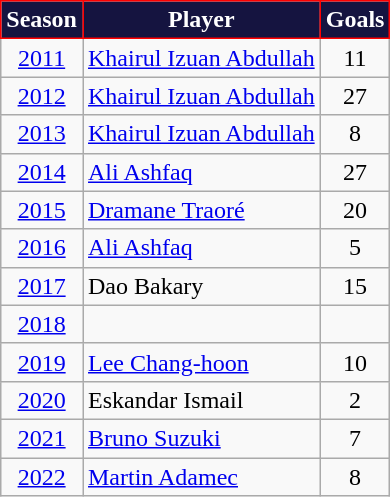<table class="wikitable">
<tr>
<th style="background:#151440; color:white; border:1px solid red;">Season</th>
<th style="background:#151440; color:white; border:1px solid red;">Player</th>
<th style="background:#151440; color:white; border:1px solid red;">Goals</th>
</tr>
<tr>
<td align=center><a href='#'>2011</a></td>
<td> <a href='#'>Khairul Izuan Abdullah</a></td>
<td align=center>11</td>
</tr>
<tr>
<td align=center><a href='#'>2012</a></td>
<td> <a href='#'>Khairul Izuan Abdullah</a></td>
<td align=center>27</td>
</tr>
<tr>
<td align=center><a href='#'>2013</a></td>
<td> <a href='#'>Khairul Izuan Abdullah</a></td>
<td align=center>8</td>
</tr>
<tr>
<td align=center><a href='#'>2014</a></td>
<td> <a href='#'>Ali Ashfaq</a></td>
<td align=center>27</td>
</tr>
<tr>
<td align=center><a href='#'>2015</a></td>
<td> <a href='#'>Dramane Traoré</a></td>
<td align=center>20</td>
</tr>
<tr>
<td align=center><a href='#'>2016</a></td>
<td> <a href='#'>Ali Ashfaq</a></td>
<td align=center>5</td>
</tr>
<tr>
<td align=center><a href='#'>2017</a></td>
<td> Dao Bakary</td>
<td align=center>15</td>
</tr>
<tr>
<td align=center><a href='#'>2018</a></td>
<td></td>
<td align=center></td>
</tr>
<tr>
<td align=center><a href='#'>2019</a></td>
<td> <a href='#'>Lee Chang-hoon</a></td>
<td align=center>10</td>
</tr>
<tr>
<td align=center><a href='#'>2020</a></td>
<td> Eskandar Ismail</td>
<td align=center>2</td>
</tr>
<tr>
<td align=center><a href='#'>2021</a></td>
<td> <a href='#'>Bruno Suzuki</a></td>
<td align=center>7</td>
</tr>
<tr>
<td align=center><a href='#'>2022</a></td>
<td> <a href='#'>Martin Adamec</a></td>
<td align=center>8</td>
</tr>
</table>
